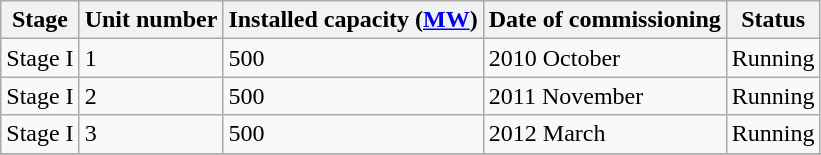<table class="wikitable">
<tr>
<th>Stage</th>
<th>Unit number</th>
<th>Installed capacity (<a href='#'>MW</a>)</th>
<th>Date of commissioning</th>
<th>Status</th>
</tr>
<tr>
<td>Stage I</td>
<td>1</td>
<td>500</td>
<td>2010 October</td>
<td>Running</td>
</tr>
<tr>
<td>Stage I</td>
<td>2</td>
<td>500</td>
<td>2011 November</td>
<td>Running</td>
</tr>
<tr>
<td>Stage I</td>
<td>3</td>
<td>500</td>
<td>2012 March</td>
<td>Running</td>
</tr>
<tr>
</tr>
</table>
